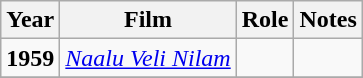<table class="wikitable">
<tr>
<th>Year</th>
<th>Film</th>
<th>Role</th>
<th>Notes</th>
</tr>
<tr>
<td><strong>1959</strong></td>
<td><em><a href='#'>Naalu Veli Nilam</a></em></td>
<td></td>
<td></td>
</tr>
<tr>
</tr>
</table>
